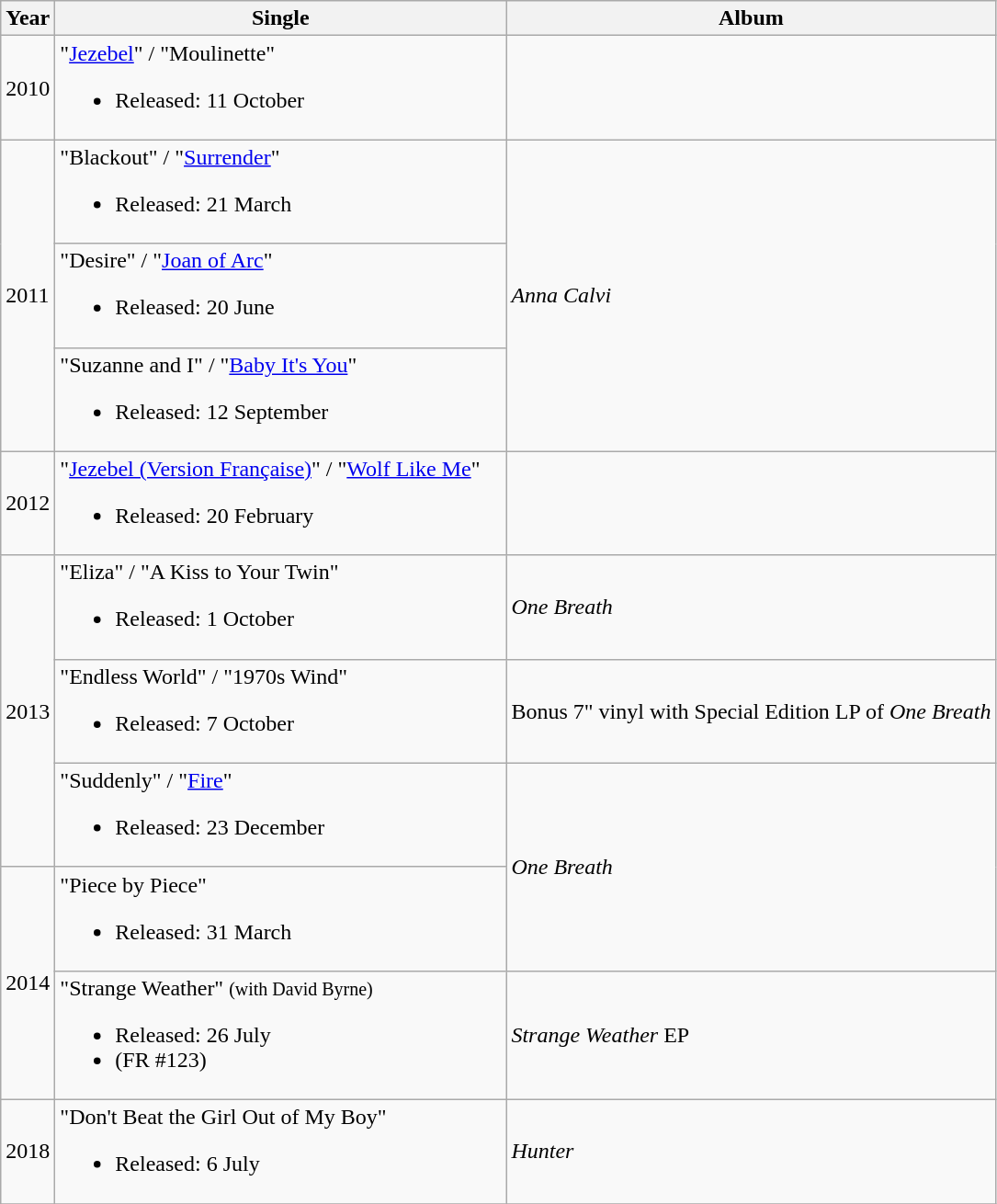<table class="wikitable">
<tr>
<th scope="col">Year</th>
<th scope="col" style="width:20em;">Single</th>
<th scope="col">Album</th>
</tr>
<tr>
<td>2010</td>
<td scope="row">"<a href='#'>Jezebel</a>" / "Moulinette"<br><ul><li>Released: 11 October</li></ul></td>
<td></td>
</tr>
<tr>
<td rowspan="3">2011</td>
<td scope="row">"Blackout" / "<a href='#'>Surrender</a>"<br><ul><li>Released: 21 March</li></ul></td>
<td rowspan="3"><em>Anna Calvi</em></td>
</tr>
<tr>
<td scope="row">"Desire" / "<a href='#'>Joan of Arc</a>"<br><ul><li>Released: 20 June</li></ul></td>
</tr>
<tr>
<td scope="row">"Suzanne and I" / "<a href='#'>Baby It's You</a>"<br><ul><li>Released: 12 September</li></ul></td>
</tr>
<tr>
<td>2012</td>
<td scope="row">"<a href='#'>Jezebel (Version Française)</a>" / "<a href='#'>Wolf Like Me</a>"<br><ul><li>Released: 20 February</li></ul></td>
<td></td>
</tr>
<tr>
<td rowspan="3">2013</td>
<td scope="row">"Eliza" / "A Kiss to Your Twin"<br><ul><li>Released: 1 October</li></ul></td>
<td><em>One Breath</em></td>
</tr>
<tr>
<td>"Endless World" / "1970s Wind"<br><ul><li>Released: 7 October</li></ul></td>
<td>Bonus 7" vinyl with Special Edition LP of <em>One Breath</em></td>
</tr>
<tr>
<td scope="row">"Suddenly" / "<a href='#'>Fire</a>"<br><ul><li>Released: 23 December</li></ul></td>
<td rowspan="2"><em>One Breath</em></td>
</tr>
<tr>
<td rowspan="2">2014</td>
<td scope="row">"Piece by Piece"<br><ul><li>Released: 31 March</li></ul></td>
</tr>
<tr>
<td scope="row">"Strange Weather" <small>(with David Byrne)</small><br><ul><li>Released: 26 July</li><li>(FR #123)</li></ul></td>
<td><em>Strange Weather</em> EP</td>
</tr>
<tr>
<td>2018</td>
<td>"Don't Beat the Girl Out of My Boy"<br><ul><li>Released: 6 July</li></ul></td>
<td><em>Hunter</em></td>
</tr>
<tr>
</tr>
</table>
